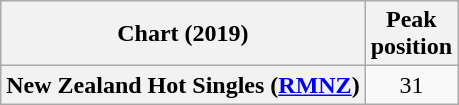<table class="wikitable plainrowheaders" style="text-align:center">
<tr>
<th scope="col">Chart (2019)</th>
<th scope="col">Peak<br>position</th>
</tr>
<tr>
<th scope="row">New Zealand Hot Singles (<a href='#'>RMNZ</a>)</th>
<td>31</td>
</tr>
</table>
